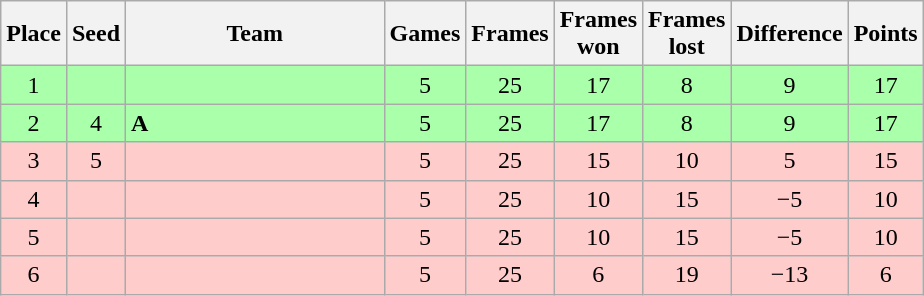<table class="wikitable" style="text-align: center;">
<tr>
<th width=20>Place</th>
<th width=20>Seed</th>
<th width=165>Team</th>
<th width=20>Games</th>
<th width=20>Frames</th>
<th width=20>Frames won</th>
<th width=20>Frames lost</th>
<th width=20>Difference</th>
<th width=20>Points</th>
</tr>
<tr style="background:#aaffaa;">
<td>1</td>
<td></td>
<td style="text-align:left;"><strong></strong></td>
<td>5</td>
<td>25</td>
<td>17</td>
<td>8</td>
<td>9</td>
<td>17</td>
</tr>
<tr style="background:#aaffaa;">
<td>2</td>
<td>4</td>
<td style="text-align:left;"><strong> A</strong></td>
<td>5</td>
<td>25</td>
<td>17</td>
<td>8</td>
<td>9</td>
<td>17</td>
</tr>
<tr style="background:#fcc;">
<td>3</td>
<td>5</td>
<td style="text-align:left;"></td>
<td>5</td>
<td>25</td>
<td>15</td>
<td>10</td>
<td>5</td>
<td>15</td>
</tr>
<tr style="background:#fcc;">
<td>4</td>
<td></td>
<td style="text-align:left;"></td>
<td>5</td>
<td>25</td>
<td>10</td>
<td>15</td>
<td>−5</td>
<td>10</td>
</tr>
<tr style="background:#fcc;">
<td>5</td>
<td></td>
<td style="text-align:left;"></td>
<td>5</td>
<td>25</td>
<td>10</td>
<td>15</td>
<td>−5</td>
<td>10</td>
</tr>
<tr style="background:#fcc;">
<td>6</td>
<td></td>
<td style="text-align:left;"></td>
<td>5</td>
<td>25</td>
<td>6</td>
<td>19</td>
<td>−13</td>
<td>6</td>
</tr>
</table>
